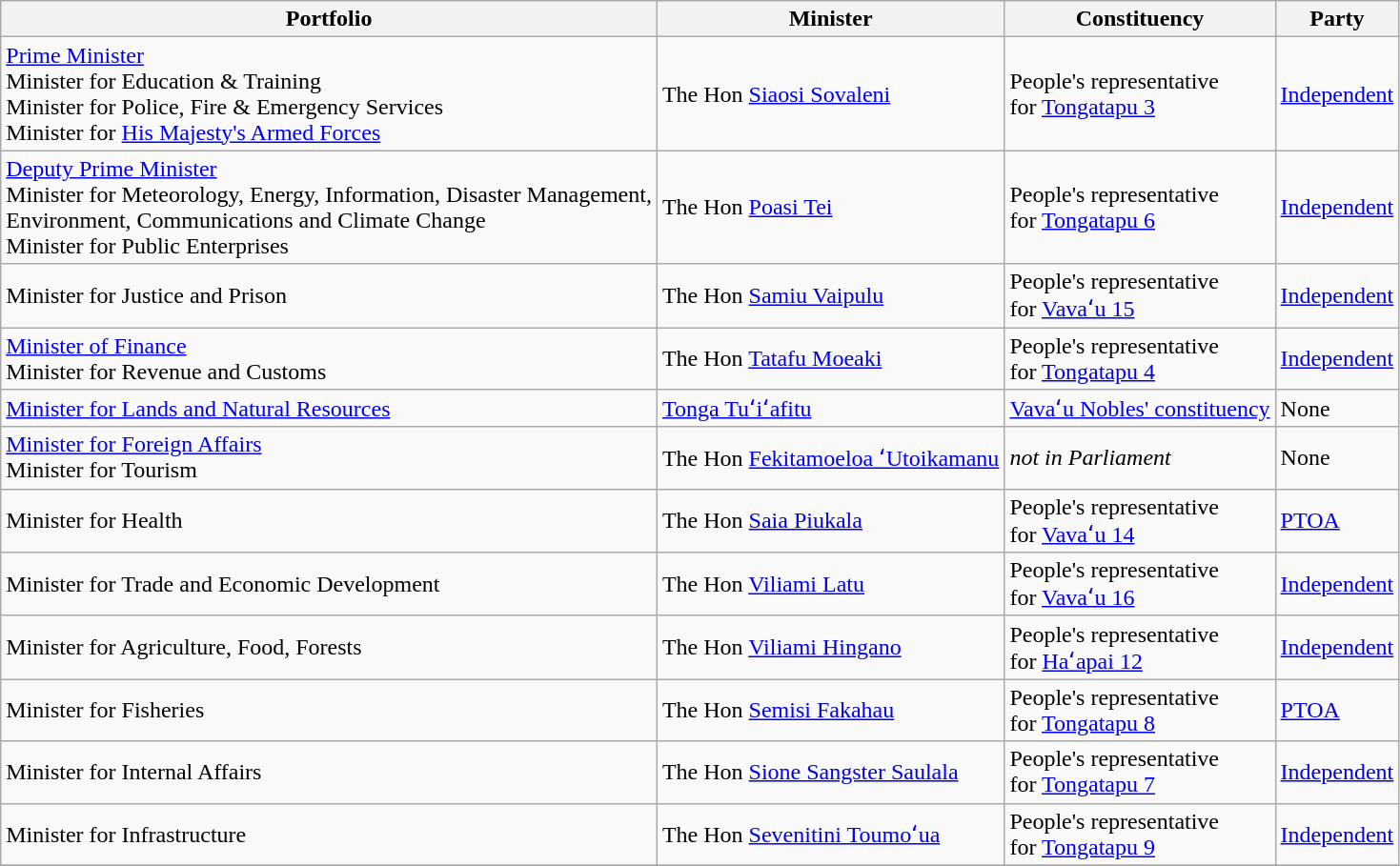<table class="wikitable">
<tr>
<th>Portfolio</th>
<th>Minister</th>
<th>Constituency</th>
<th>Party</th>
</tr>
<tr>
<td><a href='#'>Prime Minister</a> <br> Minister for Education & Training <br> Minister for Police, Fire & Emergency Services <br> Minister for <a href='#'>His Majesty's Armed Forces</a></td>
<td>The Hon <a href='#'>Siaosi Sovaleni</a></td>
<td>People's representative<br>for <a href='#'>Tongatapu 3</a></td>
<td><a href='#'>Independent</a></td>
</tr>
<tr>
<td><a href='#'>Deputy Prime Minister</a> <br> Minister for Meteorology, Energy, Information, Disaster Management, <br>Environment, Communications and Climate Change <br> Minister for Public Enterprises</td>
<td>The Hon <a href='#'>Poasi Tei</a></td>
<td>People's representative<br>for <a href='#'>Tongatapu 6</a></td>
<td><a href='#'>Independent</a></td>
</tr>
<tr>
<td>Minister for Justice and Prison</td>
<td>The Hon <a href='#'>Samiu Vaipulu</a></td>
<td>People's representative<br>for <a href='#'>Vavaʻu 15</a></td>
<td><a href='#'>Independent</a></td>
</tr>
<tr>
<td><a href='#'>Minister of Finance</a> <br> Minister for Revenue and Customs</td>
<td>The Hon <a href='#'>Tatafu Moeaki</a></td>
<td>People's representative<br>for <a href='#'>Tongatapu 4</a></td>
<td><a href='#'>Independent</a></td>
</tr>
<tr>
<td><a href='#'>Minister for Lands and Natural Resources</a></td>
<td><a href='#'>Tonga Tuʻiʻafitu</a></td>
<td><a href='#'>Vavaʻu Nobles' constituency</a></td>
<td>None</td>
</tr>
<tr>
<td><a href='#'>Minister for Foreign Affairs</a> <br> Minister for Tourism</td>
<td>The Hon <a href='#'>Fekitamoeloa ʻUtoikamanu</a></td>
<td><em>not in Parliament</em></td>
<td>None</td>
</tr>
<tr>
<td>Minister for Health</td>
<td>The Hon <a href='#'>Saia Piukala</a></td>
<td>People's representative<br>for <a href='#'>Vavaʻu 14</a></td>
<td><a href='#'>PTOA</a></td>
</tr>
<tr>
<td>Minister for Trade and Economic Development</td>
<td>The Hon <a href='#'>Viliami Latu</a></td>
<td>People's representative<br>for <a href='#'>Vavaʻu 16</a></td>
<td><a href='#'>Independent</a></td>
</tr>
<tr>
<td>Minister for Agriculture, Food, Forests</td>
<td>The Hon <a href='#'>Viliami Hingano</a></td>
<td>People's representative<br>for <a href='#'>Haʻapai 12</a></td>
<td><a href='#'>Independent</a></td>
</tr>
<tr>
<td>Minister for Fisheries</td>
<td>The Hon <a href='#'>Semisi Fakahau</a></td>
<td>People's representative<br>for <a href='#'>Tongatapu 8</a></td>
<td><a href='#'>PTOA</a></td>
</tr>
<tr>
<td>Minister for Internal Affairs</td>
<td>The Hon <a href='#'>Sione Sangster Saulala</a></td>
<td>People's representative<br>for <a href='#'>Tongatapu 7</a></td>
<td><a href='#'>Independent</a></td>
</tr>
<tr>
<td>Minister for Infrastructure</td>
<td>The Hon <a href='#'>Sevenitini Toumoʻua</a></td>
<td>People's representative<br>for <a href='#'>Tongatapu 9</a></td>
<td><a href='#'>Independent</a></td>
</tr>
<tr>
</tr>
</table>
